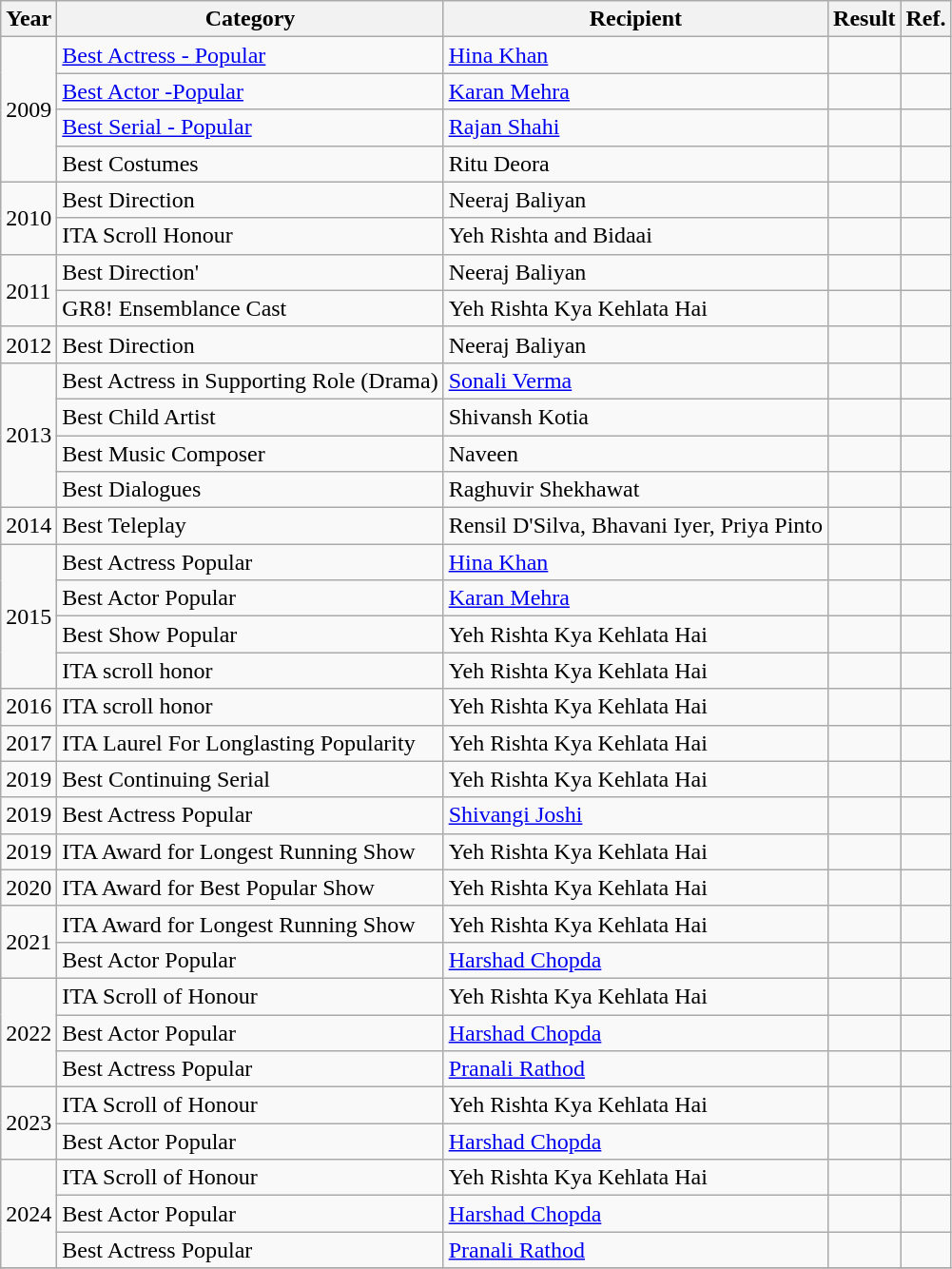<table class="wikitable sortable">
<tr>
<th>Year</th>
<th>Category</th>
<th>Recipient</th>
<th>Result</th>
<th>Ref.</th>
</tr>
<tr>
<td rowspan="4">2009</td>
<td><a href='#'>Best Actress - Popular</a></td>
<td><a href='#'>Hina Khan</a></td>
<td></td>
<td></td>
</tr>
<tr>
<td><a href='#'>Best Actor -Popular</a></td>
<td><a href='#'>Karan Mehra</a></td>
<td></td>
<td></td>
</tr>
<tr>
<td><a href='#'>Best Serial - Popular</a></td>
<td><a href='#'>Rajan Shahi</a></td>
<td></td>
<td></td>
</tr>
<tr>
<td>Best Costumes</td>
<td>Ritu Deora</td>
<td></td>
<td></td>
</tr>
<tr>
<td rowspan="2">2010</td>
<td>Best Direction</td>
<td>Neeraj Baliyan</td>
<td></td>
<td></td>
</tr>
<tr>
<td>ITA Scroll Honour</td>
<td>Yeh Rishta and Bidaai</td>
<td></td>
<td></td>
</tr>
<tr>
<td rowspan="2">2011</td>
<td>Best Direction'</td>
<td>Neeraj Baliyan</td>
<td></td>
<td></td>
</tr>
<tr>
<td>GR8! Ensemblance Cast</td>
<td>Yeh Rishta Kya Kehlata Hai</td>
<td></td>
<td></td>
</tr>
<tr>
<td>2012</td>
<td>Best Direction</td>
<td>Neeraj Baliyan</td>
<td></td>
<td></td>
</tr>
<tr>
<td rowspan="4">2013</td>
<td>Best Actress in Supporting Role (Drama)</td>
<td><a href='#'>Sonali Verma</a></td>
<td></td>
<td></td>
</tr>
<tr>
<td>Best Child Artist</td>
<td>Shivansh Kotia</td>
<td></td>
<td></td>
</tr>
<tr>
<td>Best Music Composer</td>
<td>Naveen</td>
<td></td>
<td></td>
</tr>
<tr>
<td>Best Dialogues</td>
<td>Raghuvir Shekhawat</td>
<td></td>
<td></td>
</tr>
<tr>
<td>2014</td>
<td>Best Teleplay</td>
<td>Rensil D'Silva, Bhavani Iyer, Priya Pinto</td>
<td></td>
<td></td>
</tr>
<tr>
<td rowspan="4">2015</td>
<td>Best Actress Popular</td>
<td><a href='#'>Hina Khan</a></td>
<td></td>
<td></td>
</tr>
<tr>
<td>Best Actor Popular</td>
<td><a href='#'>Karan Mehra</a></td>
<td></td>
<td></td>
</tr>
<tr>
<td>Best Show Popular</td>
<td>Yeh Rishta Kya Kehlata Hai</td>
<td></td>
<td></td>
</tr>
<tr>
<td>ITA scroll honor</td>
<td>Yeh Rishta Kya Kehlata Hai</td>
<td></td>
<td></td>
</tr>
<tr>
<td>2016</td>
<td>ITA scroll honor</td>
<td>Yeh Rishta Kya Kehlata Hai</td>
<td></td>
<td></td>
</tr>
<tr>
<td>2017</td>
<td>ITA Laurel For Longlasting Popularity</td>
<td>Yeh Rishta Kya Kehlata Hai</td>
<td></td>
<td></td>
</tr>
<tr>
<td>2019</td>
<td>Best Continuing Serial</td>
<td>Yeh Rishta Kya Kehlata Hai</td>
<td></td>
<td></td>
</tr>
<tr>
<td>2019</td>
<td>Best Actress Popular</td>
<td><a href='#'>Shivangi Joshi</a></td>
<td></td>
<td></td>
</tr>
<tr>
<td>2019</td>
<td>ITA Award for Longest Running Show</td>
<td>Yeh Rishta Kya Kehlata Hai</td>
<td></td>
<td></td>
</tr>
<tr>
<td>2020</td>
<td>ITA Award for Best Popular Show</td>
<td>Yeh Rishta Kya Kehlata Hai</td>
<td></td>
<td></td>
</tr>
<tr>
<td rowspan=2>2021</td>
<td>ITA Award for Longest Running Show</td>
<td>Yeh Rishta Kya Kehlata Hai</td>
<td></td>
<td></td>
</tr>
<tr>
<td>Best Actor Popular</td>
<td><a href='#'>Harshad Chopda</a></td>
<td></td>
<td></td>
</tr>
<tr>
<td rowspan=3>2022</td>
<td>ITA Scroll of Honour</td>
<td>Yeh Rishta Kya Kehlata Hai</td>
<td></td>
<td></td>
</tr>
<tr>
<td>Best Actor Popular</td>
<td><a href='#'>Harshad Chopda</a></td>
<td></td>
<td></td>
</tr>
<tr>
<td>Best Actress Popular</td>
<td><a href='#'>Pranali Rathod</a></td>
<td></td>
<td></td>
</tr>
<tr>
<td rowspan=2>2023</td>
<td>ITA Scroll of Honour</td>
<td>Yeh Rishta Kya Kehlata Hai</td>
<td></td>
<td></td>
</tr>
<tr>
<td>Best Actor Popular</td>
<td><a href='#'>Harshad Chopda</a></td>
<td></td>
<td></td>
</tr>
<tr>
<td rowspan=3>2024</td>
<td>ITA Scroll of Honour</td>
<td>Yeh Rishta Kya Kehlata Hai</td>
<td></td>
<td></td>
</tr>
<tr>
<td>Best Actor Popular</td>
<td><a href='#'>Harshad Chopda</a></td>
<td></td>
<td></td>
</tr>
<tr>
<td>Best Actress Popular</td>
<td><a href='#'>Pranali Rathod</a></td>
<td></td>
<td></td>
</tr>
<tr>
</tr>
</table>
